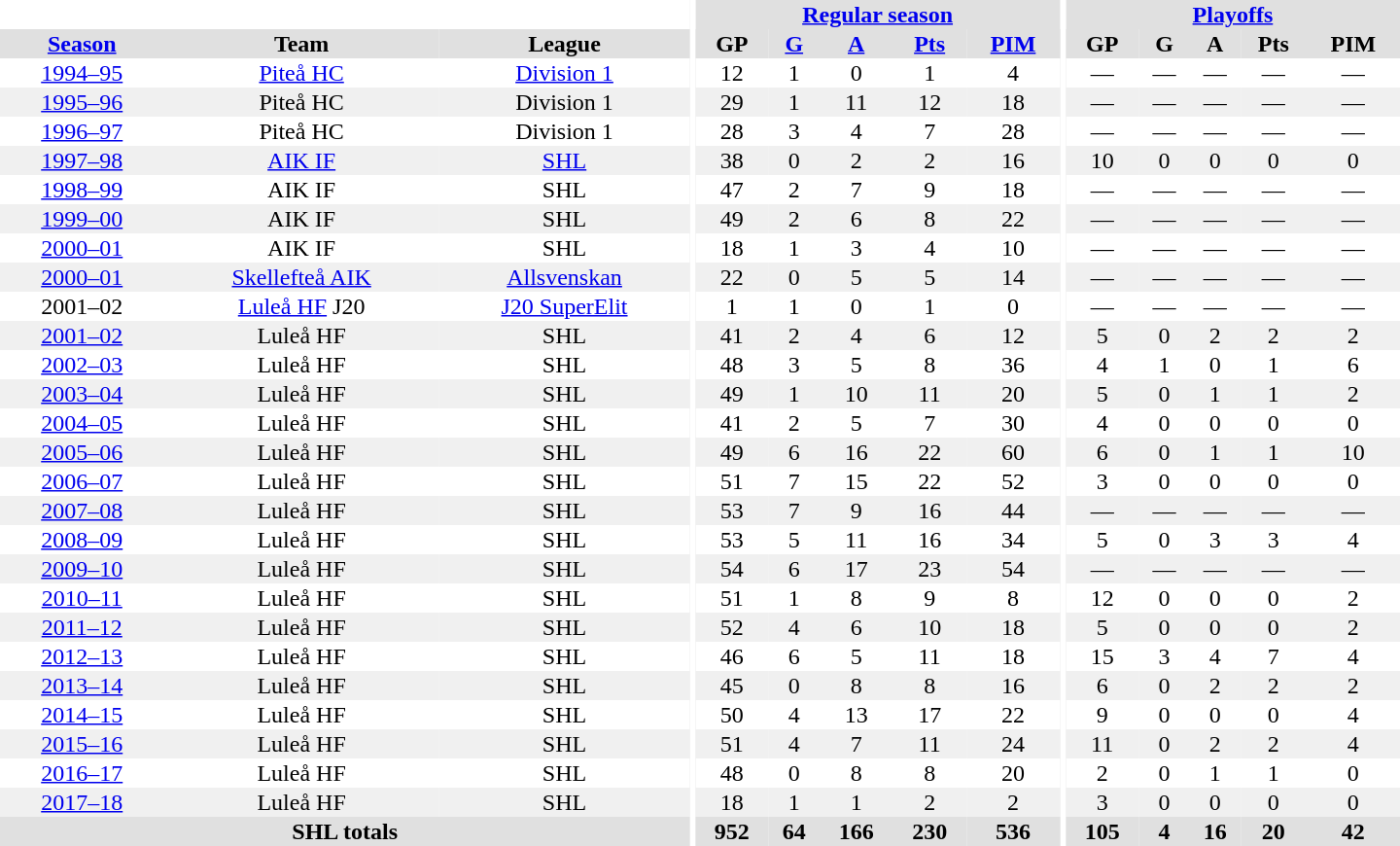<table border="0" cellpadding="1" cellspacing="0" style="text-align:center; width:60em">
<tr bgcolor="#e0e0e0">
<th colspan="3" bgcolor="#ffffff"></th>
<th rowspan="99" bgcolor="#ffffff"></th>
<th colspan="5"><a href='#'>Regular season</a></th>
<th rowspan="99" bgcolor="#ffffff"></th>
<th colspan="5"><a href='#'>Playoffs</a></th>
</tr>
<tr bgcolor="#e0e0e0">
<th><a href='#'>Season</a></th>
<th>Team</th>
<th>League</th>
<th>GP</th>
<th><a href='#'>G</a></th>
<th><a href='#'>A</a></th>
<th><a href='#'>Pts</a></th>
<th><a href='#'>PIM</a></th>
<th>GP</th>
<th>G</th>
<th>A</th>
<th>Pts</th>
<th>PIM</th>
</tr>
<tr>
<td><a href='#'>1994–95</a></td>
<td><a href='#'>Piteå HC</a></td>
<td><a href='#'>Division 1</a></td>
<td>12</td>
<td>1</td>
<td>0</td>
<td>1</td>
<td>4</td>
<td>—</td>
<td>—</td>
<td>—</td>
<td>—</td>
<td>—</td>
</tr>
<tr bgcolor="#f0f0f0">
<td><a href='#'>1995–96</a></td>
<td>Piteå HC</td>
<td>Division 1</td>
<td>29</td>
<td>1</td>
<td>11</td>
<td>12</td>
<td>18</td>
<td>—</td>
<td>—</td>
<td>—</td>
<td>—</td>
<td>—</td>
</tr>
<tr>
<td><a href='#'>1996–97</a></td>
<td>Piteå HC</td>
<td>Division 1</td>
<td>28</td>
<td>3</td>
<td>4</td>
<td>7</td>
<td>28</td>
<td>—</td>
<td>—</td>
<td>—</td>
<td>—</td>
<td>—</td>
</tr>
<tr bgcolor="#f0f0f0">
<td><a href='#'>1997–98</a></td>
<td><a href='#'>AIK IF</a></td>
<td><a href='#'>SHL</a></td>
<td>38</td>
<td>0</td>
<td>2</td>
<td>2</td>
<td>16</td>
<td>10</td>
<td>0</td>
<td>0</td>
<td>0</td>
<td>0</td>
</tr>
<tr>
<td><a href='#'>1998–99</a></td>
<td>AIK IF</td>
<td>SHL</td>
<td>47</td>
<td>2</td>
<td>7</td>
<td>9</td>
<td>18</td>
<td>—</td>
<td>—</td>
<td>—</td>
<td>—</td>
<td>—</td>
</tr>
<tr bgcolor="#f0f0f0">
<td><a href='#'>1999–00</a></td>
<td>AIK IF</td>
<td>SHL</td>
<td>49</td>
<td>2</td>
<td>6</td>
<td>8</td>
<td>22</td>
<td>—</td>
<td>—</td>
<td>—</td>
<td>—</td>
<td>—</td>
</tr>
<tr>
<td><a href='#'>2000–01</a></td>
<td>AIK IF</td>
<td>SHL</td>
<td>18</td>
<td>1</td>
<td>3</td>
<td>4</td>
<td>10</td>
<td>—</td>
<td>—</td>
<td>—</td>
<td>—</td>
<td>—</td>
</tr>
<tr bgcolor="#f0f0f0">
<td><a href='#'>2000–01</a></td>
<td><a href='#'>Skellefteå AIK</a></td>
<td><a href='#'>Allsvenskan</a></td>
<td>22</td>
<td>0</td>
<td>5</td>
<td>5</td>
<td>14</td>
<td>—</td>
<td>—</td>
<td>—</td>
<td>—</td>
<td>—</td>
</tr>
<tr>
<td>2001–02</td>
<td><a href='#'>Luleå HF</a> J20</td>
<td><a href='#'>J20 SuperElit</a></td>
<td>1</td>
<td>1</td>
<td>0</td>
<td>1</td>
<td>0</td>
<td>—</td>
<td>—</td>
<td>—</td>
<td>—</td>
<td>—</td>
</tr>
<tr bgcolor="#f0f0f0">
<td><a href='#'>2001–02</a></td>
<td>Luleå HF</td>
<td>SHL</td>
<td>41</td>
<td>2</td>
<td>4</td>
<td>6</td>
<td>12</td>
<td>5</td>
<td>0</td>
<td>2</td>
<td>2</td>
<td>2</td>
</tr>
<tr>
<td><a href='#'>2002–03</a></td>
<td>Luleå HF</td>
<td>SHL</td>
<td>48</td>
<td>3</td>
<td>5</td>
<td>8</td>
<td>36</td>
<td>4</td>
<td>1</td>
<td>0</td>
<td>1</td>
<td>6</td>
</tr>
<tr bgcolor="#f0f0f0">
<td><a href='#'>2003–04</a></td>
<td>Luleå HF</td>
<td>SHL</td>
<td>49</td>
<td>1</td>
<td>10</td>
<td>11</td>
<td>20</td>
<td>5</td>
<td>0</td>
<td>1</td>
<td>1</td>
<td>2</td>
</tr>
<tr>
<td><a href='#'>2004–05</a></td>
<td>Luleå HF</td>
<td>SHL</td>
<td>41</td>
<td>2</td>
<td>5</td>
<td>7</td>
<td>30</td>
<td>4</td>
<td>0</td>
<td>0</td>
<td>0</td>
<td>0</td>
</tr>
<tr bgcolor="#f0f0f0">
<td><a href='#'>2005–06</a></td>
<td>Luleå HF</td>
<td>SHL</td>
<td>49</td>
<td>6</td>
<td>16</td>
<td>22</td>
<td>60</td>
<td>6</td>
<td>0</td>
<td>1</td>
<td>1</td>
<td>10</td>
</tr>
<tr>
<td><a href='#'>2006–07</a></td>
<td>Luleå HF</td>
<td>SHL</td>
<td>51</td>
<td>7</td>
<td>15</td>
<td>22</td>
<td>52</td>
<td>3</td>
<td>0</td>
<td>0</td>
<td>0</td>
<td>0</td>
</tr>
<tr bgcolor="#f0f0f0">
<td><a href='#'>2007–08</a></td>
<td>Luleå HF</td>
<td>SHL</td>
<td>53</td>
<td>7</td>
<td>9</td>
<td>16</td>
<td>44</td>
<td>—</td>
<td>—</td>
<td>—</td>
<td>—</td>
<td>—</td>
</tr>
<tr>
<td><a href='#'>2008–09</a></td>
<td>Luleå HF</td>
<td>SHL</td>
<td>53</td>
<td>5</td>
<td>11</td>
<td>16</td>
<td>34</td>
<td>5</td>
<td>0</td>
<td>3</td>
<td>3</td>
<td>4</td>
</tr>
<tr bgcolor="#f0f0f0">
<td><a href='#'>2009–10</a></td>
<td>Luleå HF</td>
<td>SHL</td>
<td>54</td>
<td>6</td>
<td>17</td>
<td>23</td>
<td>54</td>
<td>—</td>
<td>—</td>
<td>—</td>
<td>—</td>
<td>—</td>
</tr>
<tr>
<td><a href='#'>2010–11</a></td>
<td>Luleå HF</td>
<td>SHL</td>
<td>51</td>
<td>1</td>
<td>8</td>
<td>9</td>
<td>8</td>
<td>12</td>
<td>0</td>
<td>0</td>
<td>0</td>
<td>2</td>
</tr>
<tr bgcolor="#f0f0f0">
<td><a href='#'>2011–12</a></td>
<td>Luleå HF</td>
<td>SHL</td>
<td>52</td>
<td>4</td>
<td>6</td>
<td>10</td>
<td>18</td>
<td>5</td>
<td>0</td>
<td>0</td>
<td>0</td>
<td>2</td>
</tr>
<tr>
<td><a href='#'>2012–13</a></td>
<td>Luleå HF</td>
<td>SHL</td>
<td>46</td>
<td>6</td>
<td>5</td>
<td>11</td>
<td>18</td>
<td>15</td>
<td>3</td>
<td>4</td>
<td>7</td>
<td>4</td>
</tr>
<tr bgcolor="#f0f0f0">
<td><a href='#'>2013–14</a></td>
<td>Luleå HF</td>
<td>SHL</td>
<td>45</td>
<td>0</td>
<td>8</td>
<td>8</td>
<td>16</td>
<td>6</td>
<td>0</td>
<td>2</td>
<td>2</td>
<td>2</td>
</tr>
<tr>
<td><a href='#'>2014–15</a></td>
<td>Luleå HF</td>
<td>SHL</td>
<td>50</td>
<td>4</td>
<td>13</td>
<td>17</td>
<td>22</td>
<td>9</td>
<td>0</td>
<td>0</td>
<td>0</td>
<td>4</td>
</tr>
<tr bgcolor="#f0f0f0">
<td><a href='#'>2015–16</a></td>
<td>Luleå HF</td>
<td>SHL</td>
<td>51</td>
<td>4</td>
<td>7</td>
<td>11</td>
<td>24</td>
<td>11</td>
<td>0</td>
<td>2</td>
<td>2</td>
<td>4</td>
</tr>
<tr>
<td><a href='#'>2016–17</a></td>
<td>Luleå HF</td>
<td>SHL</td>
<td>48</td>
<td>0</td>
<td>8</td>
<td>8</td>
<td>20</td>
<td>2</td>
<td>0</td>
<td>1</td>
<td>1</td>
<td>0</td>
</tr>
<tr bgcolor="#f0f0f0">
<td><a href='#'>2017–18</a></td>
<td>Luleå HF</td>
<td>SHL</td>
<td>18</td>
<td>1</td>
<td>1</td>
<td>2</td>
<td>2</td>
<td>3</td>
<td>0</td>
<td>0</td>
<td>0</td>
<td>0</td>
</tr>
<tr>
</tr>
<tr ALIGN="center" bgcolor="#e0e0e0">
<th colspan="3">SHL totals</th>
<th ALIGN="center">952</th>
<th ALIGN="center">64</th>
<th ALIGN="center">166</th>
<th ALIGN="center">230</th>
<th ALIGN="center">536</th>
<th ALIGN="center">105</th>
<th ALIGN="center">4</th>
<th ALIGN="center">16</th>
<th ALIGN="center">20</th>
<th ALIGN="center">42</th>
</tr>
</table>
